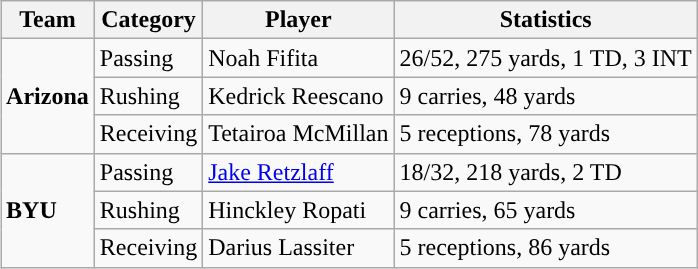<table class="wikitable" style="float: right;">
<tr>
<th>Team</th>
<th>Category</th>
<th>Player</th>
<th>Statistics</th>
</tr>
<tr>
<td rowspan=3><strong>Arizona</strong></td>
<td>Passing</td>
<td>Noah Fifita</td>
<td>26/52, 275 yards, 1 TD, 3 INT</td>
</tr>
<tr>
<td>Rushing</td>
<td>Kedrick Reescano</td>
<td>9 carries, 48 yards</td>
</tr>
<tr>
<td>Receiving</td>
<td>Tetairoa McMillan</td>
<td>5 receptions, 78 yards</td>
</tr>
<tr>
<td rowspan=3><strong>BYU</strong></td>
<td>Passing</td>
<td><a href='#'>Jake Retzlaff</a></td>
<td>18/32, 218 yards, 2 TD</td>
</tr>
<tr>
<td>Rushing</td>
<td>Hinckley Ropati</td>
<td>9 carries, 65 yards</td>
</tr>
<tr>
<td>Receiving</td>
<td>Darius Lassiter</td>
<td>5 receptions, 86 yards</td>
</tr>
</table>
